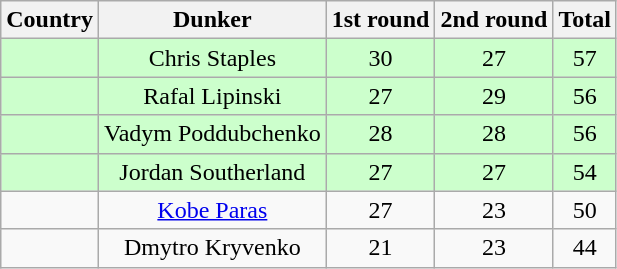<table class="wikitable sortable" style="text-align:center">
<tr>
<th>Country</th>
<th>Dunker</th>
<th>1st round</th>
<th>2nd round</th>
<th>Total</th>
</tr>
<tr bgcolor="#ccffcc">
<td align=left></td>
<td>Chris Staples</td>
<td>30</td>
<td>27</td>
<td>57</td>
</tr>
<tr bgcolor="#ccffcc">
<td align=left></td>
<td>Rafal Lipinski</td>
<td>27</td>
<td>29</td>
<td>56</td>
</tr>
<tr bgcolor="#ccffcc">
<td align=left></td>
<td>Vadym Poddubchenko</td>
<td>28</td>
<td>28</td>
<td>56</td>
</tr>
<tr bgcolor="#ccffcc">
<td align=left></td>
<td>Jordan Southerland</td>
<td>27</td>
<td>27</td>
<td>54</td>
</tr>
<tr>
<td align=left></td>
<td><a href='#'>Kobe Paras</a></td>
<td>27</td>
<td>23</td>
<td>50</td>
</tr>
<tr>
<td align=left></td>
<td>Dmytro Kryvenko</td>
<td>21</td>
<td>23</td>
<td>44</td>
</tr>
</table>
